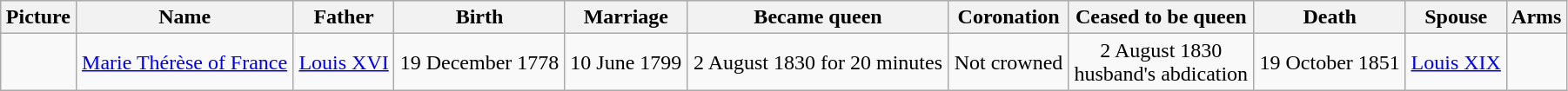<table width=95% class="wikitable">
<tr>
<th>Picture</th>
<th>Name</th>
<th>Father</th>
<th>Birth</th>
<th>Marriage</th>
<th>Became queen</th>
<th>Coronation</th>
<th>Ceased to be queen</th>
<th>Death</th>
<th>Spouse</th>
<th>Arms</th>
</tr>
<tr>
<td align=center></td>
<td align="center"><a href='#'>Marie Thérèse of France</a></td>
<td align="center"><a href='#'>Louis XVI</a></td>
<td align="center">19 December 1778</td>
<td align="center">10 June 1799</td>
<td align="center">2 August 1830 for 20 minutes</td>
<td align="center">Not crowned</td>
<td align="center">2 August 1830<br>husband's abdication</td>
<td align="center">19 October 1851</td>
<td align="center"><a href='#'>Louis XIX</a></td>
<td></td>
</tr>
</table>
